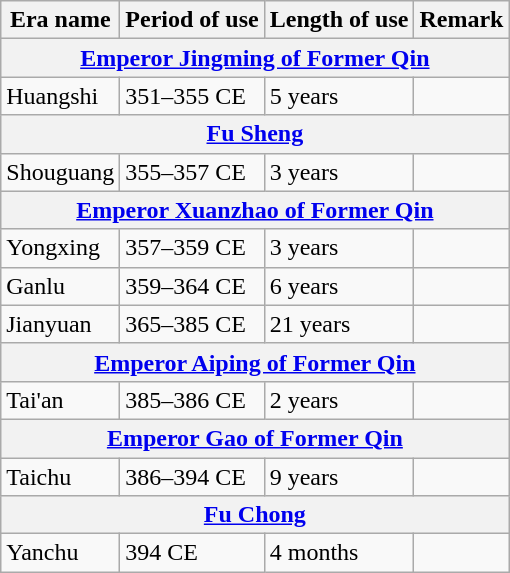<table class="wikitable">
<tr>
<th>Era name</th>
<th>Period of use</th>
<th>Length of use</th>
<th>Remark</th>
</tr>
<tr>
<th colspan="4"><a href='#'>Emperor Jingming of Former Qin</a><br></th>
</tr>
<tr>
<td>Huangshi<br></td>
<td>351–355 CE</td>
<td>5 years</td>
<td></td>
</tr>
<tr>
<th colspan="4"><a href='#'>Fu Sheng</a><br></th>
</tr>
<tr>
<td>Shouguang<br></td>
<td>355–357 CE</td>
<td>3 years</td>
<td></td>
</tr>
<tr>
<th colspan="4"><a href='#'>Emperor Xuanzhao of Former Qin</a><br></th>
</tr>
<tr>
<td>Yongxing<br></td>
<td>357–359 CE</td>
<td>3 years</td>
<td></td>
</tr>
<tr>
<td>Ganlu<br></td>
<td>359–364 CE</td>
<td>6 years</td>
<td></td>
</tr>
<tr>
<td>Jianyuan<br></td>
<td>365–385 CE</td>
<td>21 years</td>
<td></td>
</tr>
<tr>
<th colspan="4"><a href='#'>Emperor Aiping of Former Qin</a><br></th>
</tr>
<tr>
<td>Tai'an<br></td>
<td>385–386 CE</td>
<td>2 years</td>
<td></td>
</tr>
<tr>
<th colspan="4"><a href='#'>Emperor Gao of Former Qin</a><br></th>
</tr>
<tr>
<td>Taichu<br></td>
<td>386–394 CE</td>
<td>9 years</td>
<td></td>
</tr>
<tr>
<th colspan="4"><a href='#'>Fu Chong</a><br></th>
</tr>
<tr>
<td>Yanchu<br></td>
<td>394 CE</td>
<td>4 months</td>
<td></td>
</tr>
</table>
